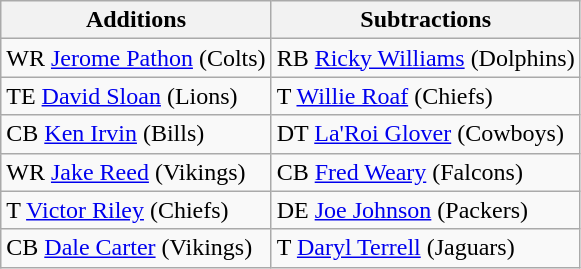<table class="wikitable">
<tr>
<th>Additions</th>
<th>Subtractions</th>
</tr>
<tr>
<td>WR <a href='#'>Jerome Pathon</a> (Colts)</td>
<td>RB <a href='#'>Ricky Williams</a> (Dolphins)</td>
</tr>
<tr>
<td>TE <a href='#'>David Sloan</a> (Lions)</td>
<td>T <a href='#'>Willie Roaf</a> (Chiefs)</td>
</tr>
<tr>
<td>CB <a href='#'>Ken Irvin</a> (Bills)</td>
<td>DT <a href='#'>La'Roi Glover</a> (Cowboys)</td>
</tr>
<tr>
<td>WR <a href='#'>Jake Reed</a> (Vikings)</td>
<td>CB <a href='#'>Fred Weary</a> (Falcons)</td>
</tr>
<tr>
<td>T <a href='#'>Victor Riley</a> (Chiefs)</td>
<td>DE <a href='#'>Joe Johnson</a> (Packers)</td>
</tr>
<tr>
<td>CB <a href='#'>Dale Carter</a> (Vikings)</td>
<td>T <a href='#'>Daryl Terrell</a> (Jaguars)</td>
</tr>
</table>
